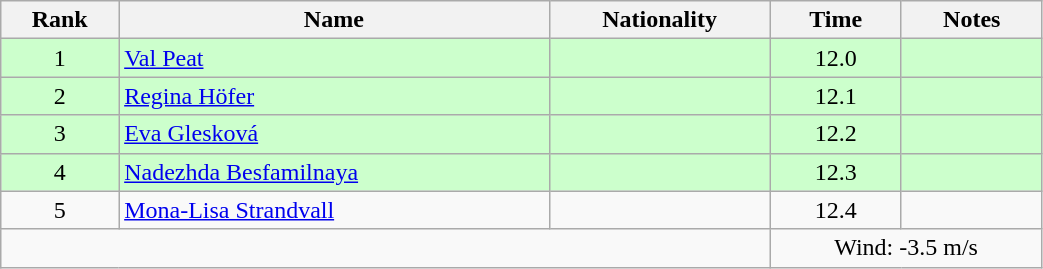<table class="wikitable sortable" style="text-align:center;width: 55%">
<tr>
<th>Rank</th>
<th>Name</th>
<th>Nationality</th>
<th>Time</th>
<th>Notes</th>
</tr>
<tr bgcolor=ccffcc>
<td>1</td>
<td align=left><a href='#'>Val Peat</a></td>
<td align=left></td>
<td>12.0</td>
<td></td>
</tr>
<tr bgcolor=ccffcc>
<td>2</td>
<td align=left><a href='#'>Regina Höfer</a></td>
<td align=left></td>
<td>12.1</td>
<td></td>
</tr>
<tr bgcolor=ccffcc>
<td>3</td>
<td align=left><a href='#'>Eva Glesková</a></td>
<td align=left></td>
<td>12.2</td>
<td></td>
</tr>
<tr bgcolor=ccffcc>
<td>4</td>
<td align=left><a href='#'>Nadezhda Besfamilnaya</a></td>
<td align=left></td>
<td>12.3</td>
<td></td>
</tr>
<tr>
<td>5</td>
<td align=left><a href='#'>Mona-Lisa Strandvall</a></td>
<td align=left></td>
<td>12.4</td>
<td></td>
</tr>
<tr>
<td colspan="3"></td>
<td colspan="2">Wind: -3.5 m/s</td>
</tr>
</table>
